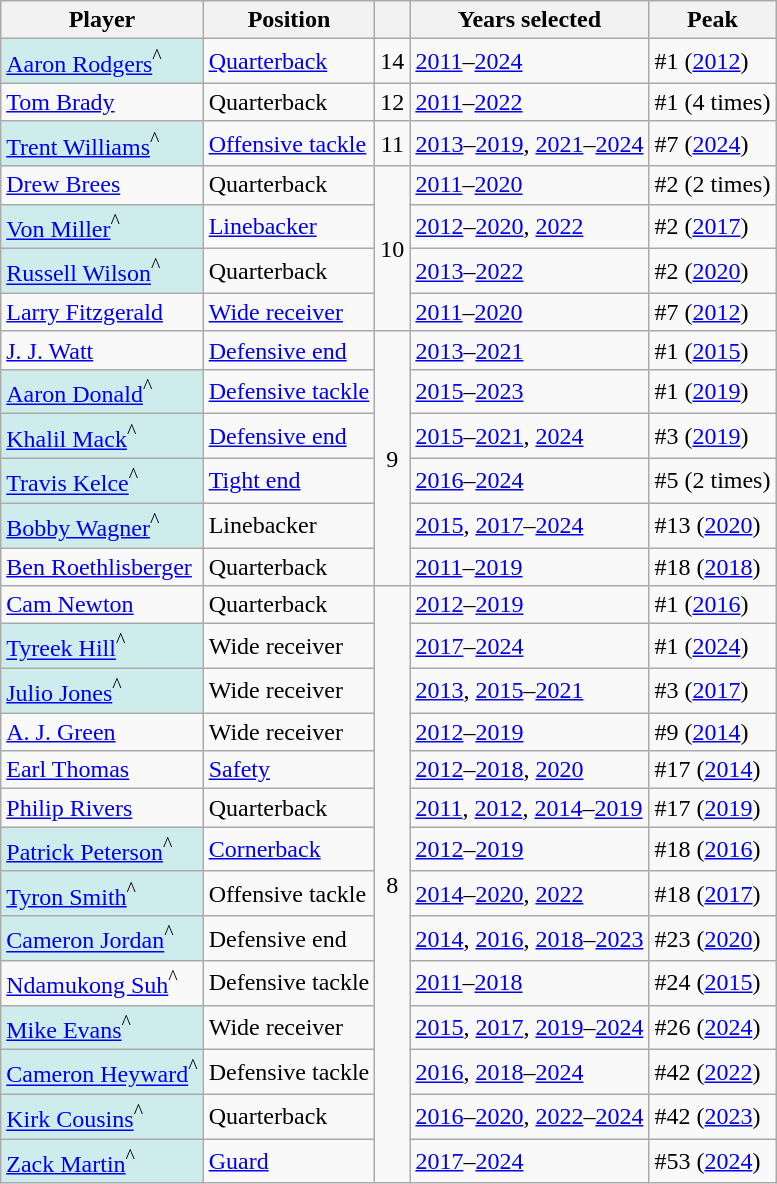<table class="wikitable sortable">
<tr>
<th>Player</th>
<th>Position</th>
<th></th>
<th>Years selected</th>
<th>Peak</th>
</tr>
<tr>
<td style="background:#cfecec;"><a href='#'>Aaron Rodgers</a><sup>^</sup></td>
<td><a href='#'>Quarterback</a></td>
<td align="center">14</td>
<td align="left"><a href='#'>2011</a>–<a href='#'>2024</a></td>
<td>#1 (<a href='#'>2012</a>)</td>
</tr>
<tr>
<td><a href='#'>Tom Brady</a></td>
<td>Quarterback</td>
<td align="center">12</td>
<td align="left"><a href='#'>2011</a>–<a href='#'>2022</a></td>
<td>#1 (4 times)</td>
</tr>
<tr>
<td style="background:#cfecec;"><a href='#'>Trent Williams</a><sup>^</sup></td>
<td><a href='#'>Offensive tackle</a></td>
<td align="center">11</td>
<td align="left"><a href='#'>2013</a>–<a href='#'>2019</a>, <a href='#'>2021</a>–<a href='#'>2024</a></td>
<td>#7 (<a href='#'>2024</a>)</td>
</tr>
<tr>
<td><a href='#'>Drew Brees</a></td>
<td>Quarterback</td>
<td rowspan="4" align="center">10</td>
<td align="left"><a href='#'>2011</a>–<a href='#'>2020</a></td>
<td>#2 (2 times)</td>
</tr>
<tr>
<td style="background:#cfecec;"><a href='#'>Von Miller</a><sup>^</sup></td>
<td><a href='#'>Linebacker</a></td>
<td align="left"><a href='#'>2012</a>–<a href='#'>2020</a>, <a href='#'>2022</a></td>
<td>#2 (<a href='#'>2017</a>)</td>
</tr>
<tr>
<td style="background:#cfecec;"><a href='#'>Russell Wilson</a><sup>^</sup></td>
<td>Quarterback</td>
<td align="left"><a href='#'>2013</a>–<a href='#'>2022</a></td>
<td>#2 (<a href='#'>2020</a>)</td>
</tr>
<tr>
<td><a href='#'>Larry Fitzgerald</a></td>
<td><a href='#'>Wide receiver</a></td>
<td align="left"><a href='#'>2011</a>–<a href='#'>2020</a></td>
<td>#7 (<a href='#'>2012</a>)</td>
</tr>
<tr>
<td><a href='#'>J. J. Watt</a></td>
<td><a href='#'>Defensive end</a></td>
<td rowspan="6" align="center">9</td>
<td align="left"><a href='#'>2013</a>–<a href='#'>2021</a></td>
<td>#1 (<a href='#'>2015</a>)</td>
</tr>
<tr>
<td style="background:#cfecec;"><a href='#'>Aaron Donald</a><sup>^</sup></td>
<td><a href='#'>Defensive tackle</a></td>
<td align="left"><a href='#'>2015</a>–<a href='#'>2023</a></td>
<td>#1 (<a href='#'>2019</a>)</td>
</tr>
<tr>
<td style="background:#cfecec;"><a href='#'>Khalil Mack</a><sup>^</sup></td>
<td><a href='#'>Defensive end</a></td>
<td align="left"><a href='#'>2015</a>–<a href='#'>2021</a>, <a href='#'>2024</a></td>
<td>#3 (<a href='#'>2019</a>)</td>
</tr>
<tr>
<td style="background:#cfecec;"><a href='#'>Travis Kelce</a><sup>^</sup></td>
<td><a href='#'>Tight end</a></td>
<td align="left"><a href='#'>2016</a>–<a href='#'>2024</a></td>
<td>#5 (2 times)</td>
</tr>
<tr>
<td style="background:#cfecec;"><a href='#'>Bobby Wagner</a><sup>^</sup></td>
<td>Linebacker</td>
<td align="left"><a href='#'>2015</a>, <a href='#'>2017</a>–<a href='#'>2024</a></td>
<td>#13 (<a href='#'>2020</a>)</td>
</tr>
<tr>
<td><a href='#'>Ben Roethlisberger</a></td>
<td>Quarterback</td>
<td align="left"><a href='#'>2011</a>–<a href='#'>2019</a></td>
<td>#18 (<a href='#'>2018</a>)</td>
</tr>
<tr>
<td><a href='#'>Cam Newton</a></td>
<td>Quarterback</td>
<td rowspan="14" align="center">8</td>
<td align="left"><a href='#'>2012</a>–<a href='#'>2019</a></td>
<td>#1 (<a href='#'>2016</a>)</td>
</tr>
<tr>
<td style="background:#cfecec;"><a href='#'>Tyreek Hill</a><sup>^</sup></td>
<td>Wide receiver</td>
<td align="left"><a href='#'>2017</a>–<a href='#'>2024</a></td>
<td>#1 (<a href='#'>2024</a>)</td>
</tr>
<tr>
<td style="background:#cfecec;"><a href='#'>Julio Jones</a><sup>^</sup></td>
<td>Wide receiver</td>
<td align="left"><a href='#'>2013</a>, <a href='#'>2015</a>–<a href='#'>2021</a></td>
<td>#3 (<a href='#'>2017</a>)</td>
</tr>
<tr>
<td><a href='#'>A. J. Green</a></td>
<td>Wide receiver</td>
<td align="left"><a href='#'>2012</a>–<a href='#'>2019</a></td>
<td>#9 (<a href='#'>2014</a>)</td>
</tr>
<tr>
<td><a href='#'>Earl Thomas</a></td>
<td><a href='#'>Safety</a></td>
<td align="left"><a href='#'>2012</a>–<a href='#'>2018</a>, <a href='#'>2020</a></td>
<td>#17 (<a href='#'>2014</a>)</td>
</tr>
<tr>
<td><a href='#'>Philip Rivers</a></td>
<td>Quarterback</td>
<td align="left"><a href='#'>2011</a>, <a href='#'>2012</a>, <a href='#'>2014</a>–<a href='#'>2019</a></td>
<td>#17 (<a href='#'>2019</a>)</td>
</tr>
<tr>
<td style="background:#cfecec;"><a href='#'>Patrick Peterson</a><sup>^</sup></td>
<td><a href='#'>Cornerback</a></td>
<td align="left"><a href='#'>2012</a>–<a href='#'>2019</a></td>
<td>#18 (<a href='#'>2016</a>)</td>
</tr>
<tr>
<td style="background:#cfecec;"><a href='#'>Tyron Smith</a><sup>^</sup></td>
<td>Offensive tackle</td>
<td align="left"><a href='#'>2014</a>–<a href='#'>2020</a>, <a href='#'>2022</a></td>
<td>#18 (<a href='#'>2017</a>)</td>
</tr>
<tr>
<td style="background:#cfecec;"><a href='#'>Cameron Jordan</a><sup>^</sup></td>
<td>Defensive end</td>
<td align="left"><a href='#'>2014</a>, <a href='#'>2016</a>, <a href='#'>2018</a>–<a href='#'>2023</a></td>
<td>#23 (<a href='#'>2020</a>)</td>
</tr>
<tr>
<td><a href='#'>Ndamukong Suh</a><sup>^</sup></td>
<td>Defensive tackle</td>
<td align="left"><a href='#'>2011</a>–<a href='#'>2018</a></td>
<td>#24 (<a href='#'>2015</a>)</td>
</tr>
<tr>
<td style="background:#cfecec;"><a href='#'>Mike Evans</a><sup>^</sup></td>
<td>Wide receiver</td>
<td align="left"><a href='#'>2015</a>, <a href='#'>2017</a>, <a href='#'>2019</a>–<a href='#'>2024</a></td>
<td>#26 (<a href='#'>2024</a>)</td>
</tr>
<tr>
<td style="background:#cfecec;"><a href='#'>Cameron Heyward</a><sup>^</sup></td>
<td>Defensive tackle</td>
<td align="left"><a href='#'>2016</a>, <a href='#'>2018</a>–<a href='#'>2024</a></td>
<td>#42 (<a href='#'>2022</a>)</td>
</tr>
<tr>
<td style="background:#cfecec;"><a href='#'>Kirk Cousins</a><sup>^</sup></td>
<td>Quarterback</td>
<td align="left"><a href='#'>2016</a>–<a href='#'>2020</a>, <a href='#'>2022</a>–<a href='#'>2024</a></td>
<td>#42 (<a href='#'>2023</a>)</td>
</tr>
<tr>
<td style="background:#cfecec;"><a href='#'>Zack Martin</a><sup>^</sup></td>
<td><a href='#'>Guard</a></td>
<td align="left"><a href='#'>2017</a>–<a href='#'>2024</a></td>
<td>#53 (<a href='#'>2024</a>)</td>
</tr>
</table>
